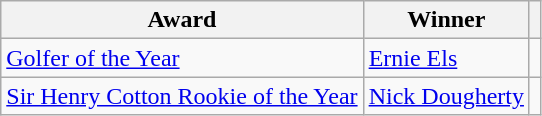<table class="wikitable">
<tr>
<th>Award</th>
<th>Winner</th>
<th></th>
</tr>
<tr>
<td><a href='#'>Golfer of the Year</a></td>
<td> <a href='#'>Ernie Els</a></td>
<td></td>
</tr>
<tr>
<td><a href='#'>Sir Henry Cotton Rookie of the Year</a></td>
<td> <a href='#'>Nick Dougherty</a></td>
<td></td>
</tr>
</table>
